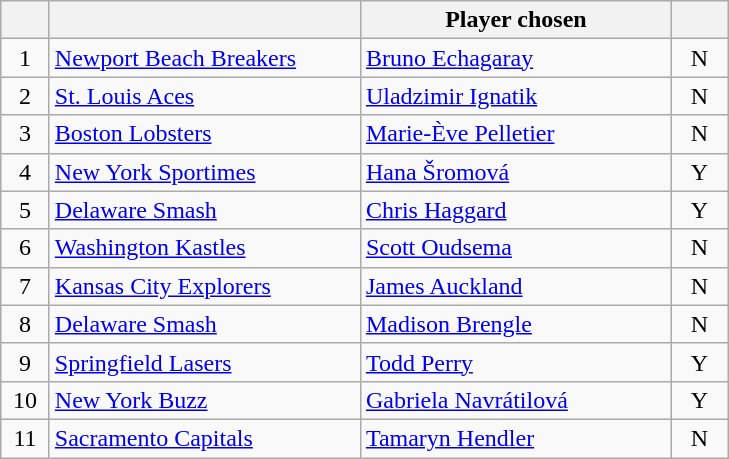<table class="wikitable" style="text-align:left">
<tr>
<th width="25px"></th>
<th width="200px"></th>
<th width="200px">Player chosen</th>
<th width="30px"></th>
</tr>
<tr>
<td style="text-align:center">1</td>
<td><a href='#'>Newport Beach Breakers</a></td>
<td> <a href='#'>Bruno Echagaray</a></td>
<td style="text-align:center">N</td>
</tr>
<tr>
<td style="text-align:center">2</td>
<td><a href='#'>St. Louis Aces</a></td>
<td> <a href='#'>Uladzimir Ignatik</a></td>
<td style="text-align:center">N</td>
</tr>
<tr>
<td style="text-align:center">3</td>
<td><a href='#'>Boston Lobsters</a></td>
<td> <a href='#'>Marie-Ève Pelletier</a></td>
<td style="text-align:center">N</td>
</tr>
<tr>
<td style="text-align:center">4</td>
<td><a href='#'>New York Sportimes</a></td>
<td> <a href='#'>Hana Šromová</a></td>
<td style="text-align:center">Y</td>
</tr>
<tr>
<td style="text-align:center">5</td>
<td><a href='#'>Delaware Smash</a></td>
<td> <a href='#'>Chris Haggard</a></td>
<td style="text-align:center">Y</td>
</tr>
<tr>
<td style="text-align:center">6</td>
<td><a href='#'>Washington Kastles</a></td>
<td> <a href='#'>Scott Oudsema</a></td>
<td style="text-align:center">N</td>
</tr>
<tr>
<td style="text-align:center">7</td>
<td><a href='#'>Kansas City Explorers</a></td>
<td> <a href='#'>James Auckland</a></td>
<td style="text-align:center">N</td>
</tr>
<tr>
<td style="text-align:center">8</td>
<td><a href='#'>Delaware Smash</a></td>
<td> <a href='#'>Madison Brengle</a></td>
<td style="text-align:center">N</td>
</tr>
<tr>
<td style="text-align:center">9</td>
<td><a href='#'>Springfield Lasers</a></td>
<td> <a href='#'>Todd Perry</a></td>
<td style="text-align:center">Y</td>
</tr>
<tr>
<td style="text-align:center">10</td>
<td><a href='#'>New York Buzz</a></td>
<td> <a href='#'>Gabriela Navrátilová</a></td>
<td style="text-align:center">Y</td>
</tr>
<tr>
<td style="text-align:center">11</td>
<td><a href='#'>Sacramento Capitals</a></td>
<td> <a href='#'>Tamaryn Hendler</a></td>
<td style="text-align:center">N</td>
</tr>
</table>
